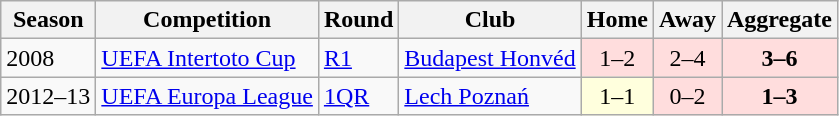<table class="wikitable">
<tr>
<th>Season</th>
<th>Competition</th>
<th>Round</th>
<th>Club</th>
<th>Home</th>
<th>Away</th>
<th>Aggregate</th>
</tr>
<tr>
<td rowspan="1">2008</td>
<td><a href='#'>UEFA Intertoto Cup</a></td>
<td><a href='#'>R1</a></td>
<td> <a href='#'>Budapest Honvéd</a></td>
<td bgcolor="#ffdddd" style="text-align:center;">1–2</td>
<td bgcolor="#ffdddd" style="text-align:center;">2–4</td>
<td bgcolor="#ffdddd" style="text-align:center;"><strong>3–6</strong></td>
</tr>
<tr>
<td rowspan="1">2012–13</td>
<td><a href='#'>UEFA Europa League</a></td>
<td><a href='#'>1QR</a></td>
<td> <a href='#'>Lech Poznań</a></td>
<td bgcolor="#ffffdd" style="text-align:center;">1–1</td>
<td bgcolor="#ffdddd" style="text-align:center;">0–2</td>
<td bgcolor="#ffdddd" style="text-align:center;"><strong>1–3</strong></td>
</tr>
</table>
